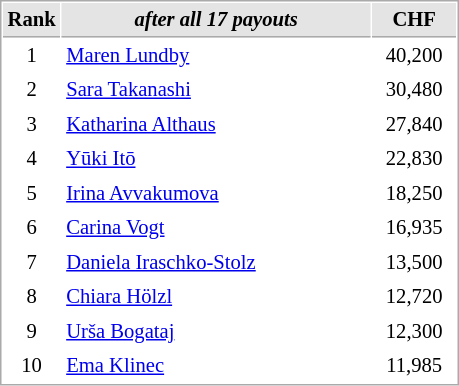<table cellspacing="1" cellpadding="3" style="border:1px solid #AAAAAA;font-size:86%">
<tr style="background-color: #E4E4E4;">
<th style="border-bottom:1px solid #AAAAAA; width: 10px;">Rank</th>
<th style="border-bottom:1px solid #AAAAAA; width: 200px;"><em>after all 17 payouts</em></th>
<th style="border-bottom:1px solid #AAAAAA; width: 50px;">CHF</th>
</tr>
<tr>
<td align=center>1</td>
<td> <a href='#'>Maren Lundby</a></td>
<td align=center>40,200</td>
</tr>
<tr>
<td align=center>2</td>
<td> <a href='#'>Sara Takanashi</a></td>
<td align=center>30,480</td>
</tr>
<tr>
<td align=center>3</td>
<td> <a href='#'>Katharina Althaus</a></td>
<td align=center>27,840</td>
</tr>
<tr>
<td align=center>4</td>
<td> <a href='#'>Yūki Itō</a></td>
<td align=center>22,830</td>
</tr>
<tr>
<td align=center>5</td>
<td> <a href='#'>Irina Avvakumova</a></td>
<td align=center>18,250</td>
</tr>
<tr>
<td align=center>6</td>
<td> <a href='#'>Carina Vogt</a></td>
<td align=center>16,935</td>
</tr>
<tr>
<td align=center>7</td>
<td> <a href='#'>Daniela Iraschko-Stolz</a></td>
<td align=center>13,500</td>
</tr>
<tr>
<td align=center>8</td>
<td> <a href='#'>Chiara Hölzl</a></td>
<td align=center>12,720</td>
</tr>
<tr>
<td align=center>9</td>
<td> <a href='#'>Urša Bogataj</a></td>
<td align=center>12,300</td>
</tr>
<tr>
<td align=center>10</td>
<td> <a href='#'>Ema Klinec</a></td>
<td align=center>11,985</td>
</tr>
</table>
